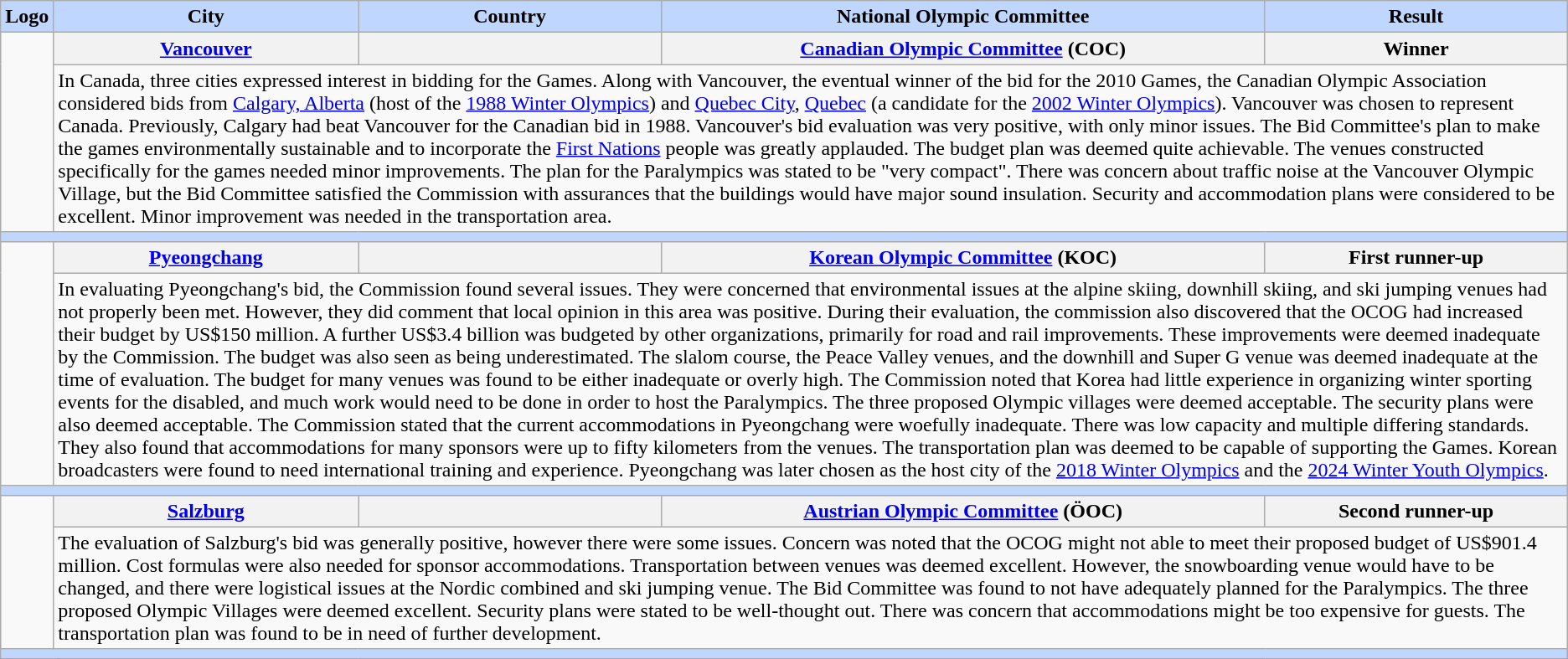<table class="wikitable plainrowheaders">
<tr>
<th style="background-color: #BFD7FF">Logo<br></th>
<th style="background-color: #BFD7FF" width="20%">City</th>
<th style="background-color: #BFD7FF" width="20%">Country</th>
<th style="background-color: #BFD7FF" width="40%">National Olympic Committee</th>
<th style="background-color: #BFD7FF" width="20%">Result</th>
</tr>
<tr>
<td style="text-align:center" scope="row" rowspan="2"></td>
<th style="text-align:center" scope="row"><strong><a href='#'>Vancouver</a></strong></th>
<th scope="row"></th>
<th style="text-align:center" scope="row"><a href='#'>Canadian Olympic Committee</a> (COC)</th>
<th style="text-align:center" scope="row">Winner</th>
</tr>
<tr>
<td colspan="4" style="text-align: left">In Canada, three cities expressed interest in bidding for the Games. Along with Vancouver, the eventual winner of the bid for the 2010 Games, the Canadian Olympic Association considered bids from <a href='#'>Calgary, Alberta</a> (host of the <a href='#'>1988 Winter Olympics</a>) and <a href='#'>Quebec City</a>, <a href='#'>Quebec</a> (a candidate for the <a href='#'>2002 Winter Olympics</a>).  Vancouver was chosen to represent Canada. Previously, Calgary had beat Vancouver for the Canadian bid in 1988. Vancouver's bid evaluation was very positive, with only minor issues. The Bid Committee's plan to make the games environmentally sustainable and to incorporate the <a href='#'>First Nations</a> people was greatly applauded. The budget plan was deemed quite achievable. The venues constructed specifically for the games needed minor improvements. The plan for the Paralympics was stated to be "very compact". There was concern about traffic noise at the Vancouver Olympic Village, but the Bid Committee satisfied the Commission with assurances that the buildings would have major sound insulation. Security and accommodation plans were considered to be excellent. Minor improvement was needed in the transportation area.</td>
</tr>
<tr>
<th colspan="6" style="background-color: #BFD7FF"></th>
</tr>
<tr>
<td style="text-align:center" scope="row" rowspan="2"></td>
<th style="text-align:center" scope="row"><strong><a href='#'>Pyeongchang</a></strong></th>
<th scope="row"></th>
<th style="text-align:center" scope="row"><a href='#'>Korean Olympic Committee</a> (KOC)</th>
<th style="text-align:center" scope="row">First runner-up</th>
</tr>
<tr>
<td colspan="4" style="text-align: left">In evaluating Pyeongchang's bid, the Commission found several issues. They were concerned that environmental issues at the alpine skiing, downhill skiing, and ski jumping venues had not properly been met. However, they did comment that local opinion in this area was positive. During their evaluation, the commission also discovered that the OCOG had increased their budget by US$150 million. A further US$3.4 billion was budgeted by other organizations, primarily for road and rail improvements. These improvements were deemed inadequate by the Commission. The budget was also seen as being underestimated. The slalom course, the Peace Valley venues, and the downhill and Super G venue was deemed inadequate at the time of evaluation. The budget for many venues was found to be either inadequate or overly high. The Commission noted that Korea had little experience in organizing winter sporting events for the disabled, and much work would need to be done in order to host the Paralympics. The three proposed Olympic villages were deemed acceptable. The security plans were also deemed acceptable. The Commission stated that the current accommodations in Pyeongchang were woefully inadequate. There was low capacity and multiple differing standards. They also found that accommodations for many sponsors were up to fifty kilometers from the venues. The transportation plan was deemed to be capable of supporting the Games. Korean broadcasters were found to need international training and experience. Pyeongchang was later chosen as the host city of the <a href='#'>2018 Winter Olympics</a> and the <a href='#'>2024 Winter Youth Olympics</a>.</td>
</tr>
<tr>
<th colspan="6" style="background-color: #BFD7FF"></th>
</tr>
<tr>
<td style="text-align:center" scope="row" rowspan="2"></td>
<th style="text-align:center" scope="row"><strong><a href='#'>Salzburg</a></strong></th>
<th scope="row"></th>
<th style="text-align:center" scope="row"><a href='#'>Austrian Olympic Committee</a> (ÖOC)</th>
<th style="text-align:center" scope="row">Second runner-up</th>
</tr>
<tr>
<td colspan="4" style="text-align: left">The evaluation of Salzburg's bid was generally positive, however there were some issues. Concern was noted that the OCOG might not able to meet their proposed budget of US$901.4 million. Cost formulas were also needed for sponsor accommodations. Transportation between venues was deemed excellent. However, the snowboarding venue would have to be changed, and there were logistical issues at the Nordic combined and ski jumping venue. The Bid Committee was found to not have adequately planned for the Paralympics. The three proposed Olympic Villages were deemed excellent. Security plans were stated to be well-thought out. There was concern that accommodations might be too expensive for guests. The transportation plan was found to be in need of further development.</td>
</tr>
<tr>
<th colspan="6" style="background-color: #BFD7FF"></th>
</tr>
</table>
